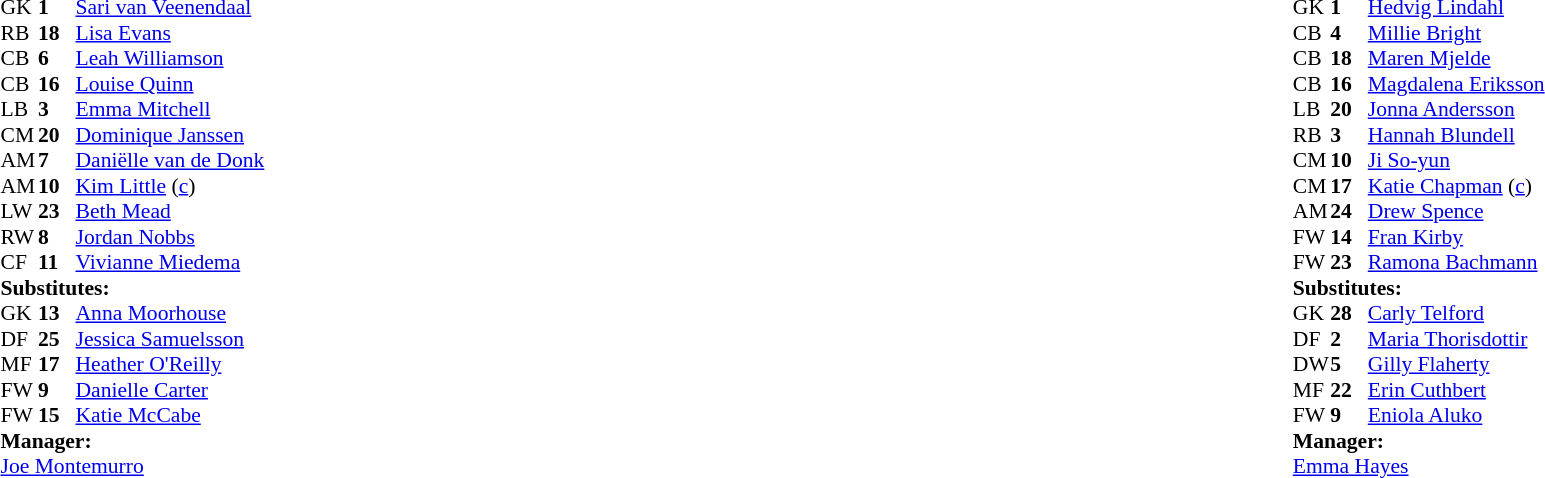<table style="width:100%">
<tr>
<td style="vertical-align:top;width:50%"><br><table style="font-size:90%" cellspacing="0" cellpadding="0">
<tr>
<th width="25"></th>
<th width="25"></th>
</tr>
<tr>
<td>GK</td>
<td><strong>1</strong></td>
<td> <a href='#'>Sari van Veenendaal</a></td>
</tr>
<tr>
<td>RB</td>
<td><strong>18</strong></td>
<td> <a href='#'>Lisa Evans</a></td>
<td></td>
<td></td>
</tr>
<tr>
<td>CB</td>
<td><strong>6</strong></td>
<td> <a href='#'>Leah Williamson</a></td>
</tr>
<tr>
<td>CB</td>
<td><strong>16</strong></td>
<td> <a href='#'>Louise Quinn</a></td>
</tr>
<tr>
<td>LB</td>
<td><strong>3</strong></td>
<td> <a href='#'>Emma Mitchell</a></td>
<td></td>
<td></td>
</tr>
<tr>
<td>CM</td>
<td><strong>20</strong></td>
<td> <a href='#'>Dominique Janssen</a></td>
<td></td>
<td></td>
</tr>
<tr>
<td>AM</td>
<td><strong>7</strong></td>
<td> <a href='#'>Daniëlle van de Donk</a></td>
</tr>
<tr>
<td>AM</td>
<td><strong>10</strong></td>
<td> <a href='#'>Kim Little</a> (<a href='#'>c</a>)</td>
</tr>
<tr>
<td>LW</td>
<td><strong>23</strong></td>
<td> <a href='#'>Beth Mead</a></td>
</tr>
<tr>
<td>RW</td>
<td><strong>8</strong></td>
<td> <a href='#'>Jordan Nobbs</a></td>
</tr>
<tr>
<td>CF</td>
<td><strong>11</strong></td>
<td> <a href='#'>Vivianne Miedema</a></td>
</tr>
<tr>
<td colspan=4><strong>Substitutes:</strong></td>
</tr>
<tr>
<td>GK</td>
<td><strong>13</strong></td>
<td> <a href='#'>Anna Moorhouse</a></td>
</tr>
<tr>
<td>DF</td>
<td><strong>25</strong></td>
<td> <a href='#'>Jessica Samuelsson</a></td>
</tr>
<tr>
<td>MF</td>
<td><strong>17</strong></td>
<td> <a href='#'>Heather O'Reilly</a></td>
<td></td>
<td></td>
</tr>
<tr>
<td>FW</td>
<td><strong>9</strong></td>
<td> <a href='#'>Danielle Carter</a></td>
<td></td>
<td></td>
</tr>
<tr>
<td>FW</td>
<td><strong>15</strong></td>
<td> <a href='#'>Katie McCabe</a></td>
<td></td>
<td></td>
</tr>
<tr>
<td colspan=4><strong>Manager:</strong></td>
</tr>
<tr>
<td colspan="4"> <a href='#'>Joe Montemurro</a></td>
</tr>
</table>
</td>
<td valign="top"></td>
<td valign="top" width="50%"><br><table cellspacing="0" cellpadding="0" style="font-size:90%;margin:auto">
<tr>
<th width="25"></th>
<th width="25"></th>
</tr>
<tr>
<td>GK</td>
<td><strong>1</strong></td>
<td> <a href='#'>Hedvig Lindahl</a></td>
</tr>
<tr>
<td>CB</td>
<td><strong>4</strong></td>
<td> <a href='#'>Millie Bright</a></td>
</tr>
<tr>
<td>CB</td>
<td><strong>18</strong></td>
<td> <a href='#'>Maren Mjelde</a></td>
</tr>
<tr>
<td>CB</td>
<td><strong>16</strong></td>
<td> <a href='#'>Magdalena Eriksson</a></td>
</tr>
<tr>
<td>LB</td>
<td><strong>20</strong></td>
<td> <a href='#'>Jonna Andersson</a></td>
<td></td>
<td></td>
</tr>
<tr>
<td>RB</td>
<td><strong>3</strong></td>
<td> <a href='#'>Hannah Blundell</a></td>
</tr>
<tr>
<td>CM</td>
<td><strong>10</strong></td>
<td> <a href='#'>Ji So-yun</a></td>
</tr>
<tr>
<td>CM</td>
<td><strong>17</strong></td>
<td> <a href='#'>Katie Chapman</a> (<a href='#'>c</a>)</td>
</tr>
<tr>
<td>AM</td>
<td><strong>24</strong></td>
<td> <a href='#'>Drew Spence</a></td>
<td></td>
<td></td>
</tr>
<tr>
<td>FW</td>
<td><strong>14</strong></td>
<td> <a href='#'>Fran Kirby</a></td>
</tr>
<tr>
<td>FW</td>
<td><strong>23</strong></td>
<td> <a href='#'>Ramona Bachmann</a></td>
<td></td>
<td></td>
</tr>
<tr>
<td colspan=4><strong>Substitutes:</strong></td>
</tr>
<tr>
<td>GK</td>
<td><strong>28</strong></td>
<td> <a href='#'>Carly Telford</a></td>
</tr>
<tr>
<td>DF</td>
<td><strong>2</strong></td>
<td> <a href='#'>Maria Thorisdottir</a></td>
<td></td>
<td></td>
</tr>
<tr>
<td>DW</td>
<td><strong>5</strong></td>
<td> <a href='#'>Gilly Flaherty</a></td>
</tr>
<tr>
<td>MF</td>
<td><strong>22</strong></td>
<td> <a href='#'>Erin Cuthbert</a></td>
<td></td>
<td></td>
</tr>
<tr>
<td>FW</td>
<td><strong>9</strong></td>
<td> <a href='#'>Eniola Aluko</a></td>
<td></td>
<td></td>
</tr>
<tr>
<td colspan=4><strong>Manager:</strong></td>
</tr>
<tr>
<td colspan="4"> <a href='#'>Emma Hayes</a></td>
</tr>
</table>
</td>
</tr>
</table>
